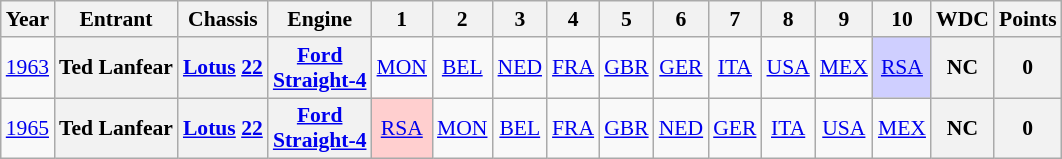<table class="wikitable" style="text-align:center; font-size:90%">
<tr>
<th>Year</th>
<th>Entrant</th>
<th>Chassis</th>
<th>Engine</th>
<th>1</th>
<th>2</th>
<th>3</th>
<th>4</th>
<th>5</th>
<th>6</th>
<th>7</th>
<th>8</th>
<th>9</th>
<th>10</th>
<th>WDC</th>
<th>Points</th>
</tr>
<tr>
<td><a href='#'>1963</a></td>
<th>Ted Lanfear</th>
<th><a href='#'>Lotus</a> <a href='#'>22</a></th>
<th><a href='#'>Ford</a><br><a href='#'>Straight-4</a></th>
<td><a href='#'>MON</a></td>
<td><a href='#'>BEL</a></td>
<td><a href='#'>NED</a></td>
<td><a href='#'>FRA</a></td>
<td><a href='#'>GBR</a></td>
<td><a href='#'>GER</a></td>
<td><a href='#'>ITA</a></td>
<td><a href='#'>USA</a></td>
<td><a href='#'>MEX</a></td>
<td style="background:#CFCFFF;"><a href='#'>RSA</a><br></td>
<th>NC</th>
<th>0</th>
</tr>
<tr>
<td><a href='#'>1965</a></td>
<th>Ted Lanfear</th>
<th><a href='#'>Lotus</a> <a href='#'>22</a></th>
<th><a href='#'>Ford</a><br><a href='#'>Straight-4</a></th>
<td style="background:#FFCFCF;"><a href='#'>RSA</a><br></td>
<td><a href='#'>MON</a></td>
<td><a href='#'>BEL</a></td>
<td><a href='#'>FRA</a></td>
<td><a href='#'>GBR</a></td>
<td><a href='#'>NED</a></td>
<td><a href='#'>GER</a></td>
<td><a href='#'>ITA</a></td>
<td><a href='#'>USA</a></td>
<td><a href='#'>MEX</a></td>
<th>NC</th>
<th>0</th>
</tr>
</table>
